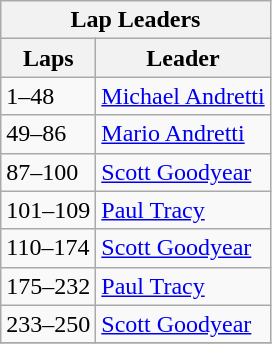<table class="wikitable">
<tr>
<th colspan=2>Lap Leaders</th>
</tr>
<tr>
<th>Laps</th>
<th>Leader</th>
</tr>
<tr>
<td>1–48</td>
<td><a href='#'>Michael Andretti</a></td>
</tr>
<tr>
<td>49–86</td>
<td><a href='#'>Mario Andretti</a></td>
</tr>
<tr>
<td>87–100</td>
<td><a href='#'>Scott Goodyear</a></td>
</tr>
<tr>
<td>101–109</td>
<td><a href='#'>Paul Tracy</a></td>
</tr>
<tr>
<td>110–174</td>
<td><a href='#'>Scott Goodyear</a></td>
</tr>
<tr>
<td>175–232</td>
<td><a href='#'>Paul Tracy</a></td>
</tr>
<tr>
<td>233–250</td>
<td><a href='#'>Scott Goodyear</a></td>
</tr>
<tr>
</tr>
</table>
